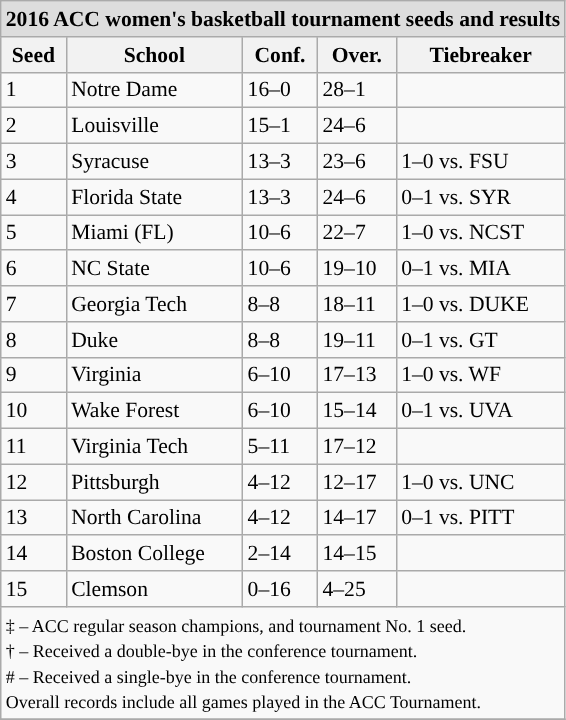<table class="wikitable" style="white-space:nowrap; font-size:90%;">
<tr>
<td colspan="10" style="text-align:center; background:#DDDDDD; font:#000000"><strong>2016 ACC women's basketball tournament seeds and results</strong></td>
</tr>
<tr bgcolor="#efefef">
<th>Seed</th>
<th>School</th>
<th>Conf.</th>
<th>Over.</th>
<th>Tiebreaker</th>
</tr>
<tr>
<td>1</td>
<td>Notre Dame</td>
<td>16–0</td>
<td>28–1</td>
<td></td>
</tr>
<tr>
<td>2</td>
<td>Louisville</td>
<td>15–1</td>
<td>24–6</td>
<td></td>
</tr>
<tr>
<td>3</td>
<td>Syracuse</td>
<td>13–3</td>
<td>23–6</td>
<td>1–0 vs. FSU</td>
</tr>
<tr>
<td>4</td>
<td>Florida State</td>
<td>13–3</td>
<td>24–6</td>
<td>0–1 vs. SYR</td>
</tr>
<tr>
<td>5</td>
<td>Miami (FL)</td>
<td>10–6</td>
<td>22–7</td>
<td>1–0 vs. NCST</td>
</tr>
<tr>
<td>6</td>
<td>NC State</td>
<td>10–6</td>
<td>19–10</td>
<td>0–1 vs. MIA</td>
</tr>
<tr>
<td>7</td>
<td>Georgia Tech</td>
<td>8–8</td>
<td>18–11</td>
<td>1–0 vs. DUKE</td>
</tr>
<tr>
<td>8</td>
<td>Duke</td>
<td>8–8</td>
<td>19–11</td>
<td>0–1 vs. GT</td>
</tr>
<tr>
<td>9</td>
<td>Virginia</td>
<td>6–10</td>
<td>17–13</td>
<td>1–0 vs. WF</td>
</tr>
<tr>
<td>10</td>
<td>Wake Forest</td>
<td>6–10</td>
<td>15–14</td>
<td>0–1 vs. UVA</td>
</tr>
<tr>
<td>11</td>
<td>Virginia Tech</td>
<td>5–11</td>
<td>17–12</td>
<td></td>
</tr>
<tr>
<td>12</td>
<td>Pittsburgh</td>
<td>4–12</td>
<td>12–17</td>
<td>1–0 vs. UNC</td>
</tr>
<tr>
<td>13</td>
<td>North Carolina</td>
<td>4–12</td>
<td>14–17</td>
<td>0–1 vs. PITT</td>
</tr>
<tr>
<td>14</td>
<td>Boston College</td>
<td>2–14</td>
<td>14–15</td>
<td></td>
</tr>
<tr>
<td>15</td>
<td>Clemson</td>
<td>0–16</td>
<td>4–25</td>
<td></td>
</tr>
<tr>
<td colspan="10" style="text-align:left;"><small>‡ – ACC regular season champions, and tournament No. 1 seed.<br>† – Received a double-bye in the conference tournament.<br># – Received a single-bye in the conference tournament.<br>Overall records include all games played in the ACC Tournament.</small></td>
</tr>
<tr>
</tr>
</table>
